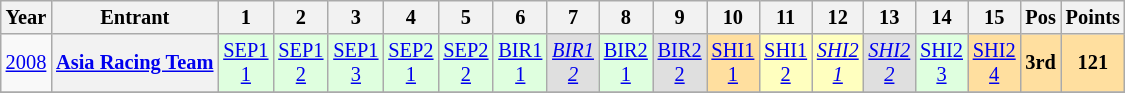<table class="wikitable" style="text-align:center; font-size:85%">
<tr>
<th>Year</th>
<th>Entrant</th>
<th>1</th>
<th>2</th>
<th>3</th>
<th>4</th>
<th>5</th>
<th>6</th>
<th>7</th>
<th>8</th>
<th>9</th>
<th>10</th>
<th>11</th>
<th>12</th>
<th>13</th>
<th>14</th>
<th>15</th>
<th>Pos</th>
<th>Points</th>
</tr>
<tr>
<td><a href='#'>2008</a></td>
<th nowrap><a href='#'>Asia Racing Team</a></th>
<td style="background:#DFFFDF;"><a href='#'>SEP1<br>1</a><br></td>
<td style="background:#DFFFDF;"><a href='#'>SEP1<br>2</a><br></td>
<td style="background:#DFFFDF;"><a href='#'>SEP1<br>3</a><br></td>
<td style="background:#DFFFDF;"><a href='#'>SEP2<br>1</a><br></td>
<td style="background:#DFFFDF;"><a href='#'>SEP2<br>2</a><br></td>
<td style="background:#DFFFDF;"><a href='#'>BIR1<br>1</a><br></td>
<td style="background:#DFDFDF;"><em><a href='#'>BIR1<br>2</a></em><br></td>
<td style="background:#DFFFDF;"><a href='#'>BIR2<br>1</a><br></td>
<td style="background:#DFDFDF;"><a href='#'>BIR2<br>2</a><br></td>
<td style="background:#FFDF9F;"><a href='#'>SHI1<br>1</a><br></td>
<td style="background:#FFFFBF;"><a href='#'>SHI1<br>2</a><br></td>
<td style="background:#FFFFBF;"><em><a href='#'>SHI2<br>1</a></em><br></td>
<td style="background:#DFDFDF;"><em><a href='#'>SHI2<br>2</a></em><br></td>
<td style="background:#DFFFDF;"><a href='#'>SHI2<br>3</a><br></td>
<td style="background:#FFDF9F;"><a href='#'>SHI2<br>4</a><br></td>
<th style="background:#FFDF9F;">3rd</th>
<th style="background:#FFDF9F;">121</th>
</tr>
<tr>
</tr>
</table>
